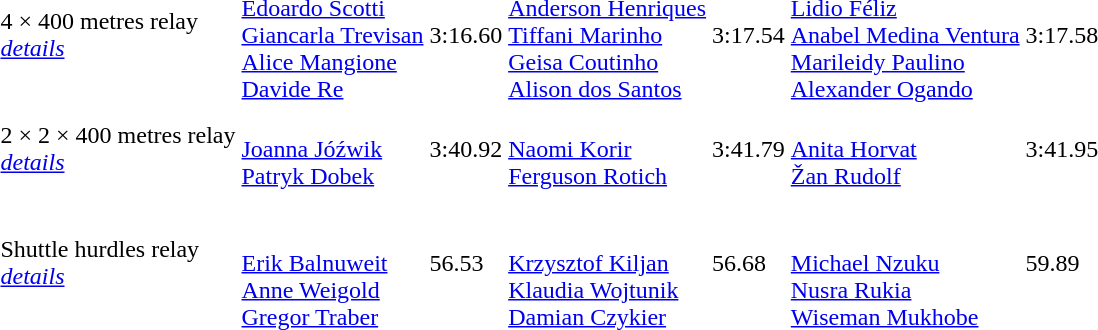<table>
<tr>
<td>4 × 400 metres relay<br><em><a href='#'>details</a></em></td>
<td><br><a href='#'>Edoardo Scotti</a><br><a href='#'>Giancarla Trevisan</a><br><a href='#'>Alice Mangione</a><br><a href='#'>Davide Re</a></td>
<td>3:16.60</td>
<td><br><a href='#'>Anderson Henriques</a><br><a href='#'>Tiffani Marinho</a><br><a href='#'>Geisa Coutinho</a><br><a href='#'>Alison dos Santos</a></td>
<td>3:17.54</td>
<td><br><a href='#'>Lidio Féliz</a><br><a href='#'>Anabel Medina Ventura</a><br><a href='#'>Marileidy Paulino</a><br><a href='#'>Alexander Ogando</a></td>
<td>3:17.58</td>
</tr>
<tr>
<td>2 × 2 × 400 metres relay<br><em><a href='#'>details</a></em></td>
<td><br><a href='#'>Joanna Jóźwik</a><br><a href='#'>Patryk Dobek</a></td>
<td>3:40.92</td>
<td><br><a href='#'>Naomi Korir</a> <br><a href='#'>Ferguson Rotich</a></td>
<td>3:41.79</td>
<td><br><a href='#'>Anita Horvat</a> <br><a href='#'>Žan Rudolf</a></td>
<td>3:41.95</td>
</tr>
<tr>
<td>Shuttle hurdles relay<br><em><a href='#'>details</a></em></td>
<td><br><br><a href='#'>Erik Balnuweit</a> <br><a href='#'>Anne Weigold</a> <br><a href='#'>Gregor Traber</a></td>
<td>56.53</td>
<td><br> <br><a href='#'>Krzysztof Kiljan</a> <br><a href='#'>Klaudia Wojtunik</a> <br><a href='#'>Damian Czykier</a></td>
<td>56.68</td>
<td><br> <br><a href='#'>Michael Nzuku</a> <br><a href='#'>Nusra Rukia</a> <br><a href='#'>Wiseman Mukhobe</a></td>
<td>59.89</td>
</tr>
</table>
